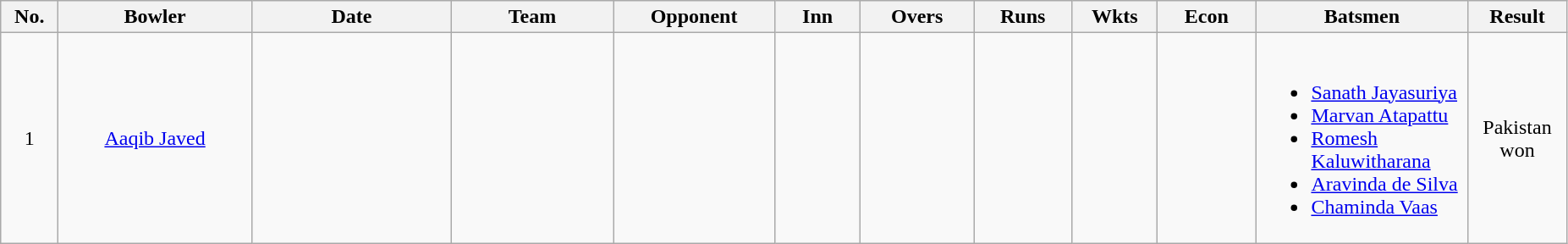<table class="wikitable sortable" style="font-size: 100%">
<tr align=center>
<th scope="col" width="38">No.</th>
<th scope="col" width="145">Bowler</th>
<th scope="col" width="150">Date</th>
<th scope="col" width="120">Team</th>
<th scope="col" width="120">Opponent</th>
<th scope="col" width="60">Inn</th>
<th scope="col" width="82">Overs</th>
<th scope="col" width="70">Runs</th>
<th scope="col" width="60">Wkts</th>
<th scope="col" width="70">Econ</th>
<th scope="col" width="160" class="unsortable">Batsmen</th>
<th scope="col" width="70">Result</th>
</tr>
<tr align=center>
<td scope="row">1</td>
<td><a href='#'>Aaqib Javed</a></td>
<td></td>
<td></td>
<td></td>
<td></td>
<td></td>
<td></td>
<td></td>
<td></td>
<td align=left><br><ul><li><a href='#'>Sanath Jayasuriya</a></li><li><a href='#'>Marvan Atapattu</a></li><li><a href='#'>Romesh Kaluwitharana</a></li><li><a href='#'>Aravinda de Silva</a></li><li><a href='#'>Chaminda Vaas</a></li></ul></td>
<td>Pakistan won</td>
</tr>
</table>
